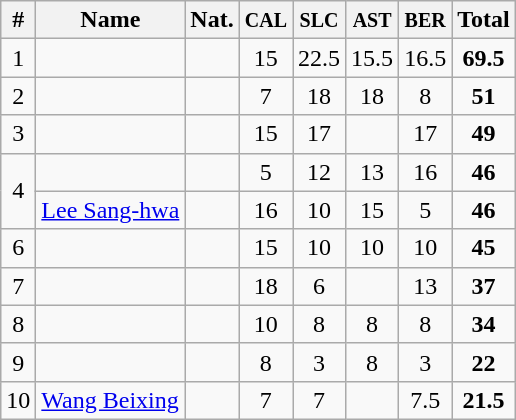<table class="wikitable sortable" style="text-align:center;">
<tr>
<th>#</th>
<th>Name</th>
<th>Nat.</th>
<th><small>CAL</small></th>
<th><small>SLC</small></th>
<th><small>AST</small></th>
<th><small>BER</small></th>
<th>Total</th>
</tr>
<tr>
<td>1</td>
<td align=left></td>
<td></td>
<td>15</td>
<td>22.5</td>
<td>15.5</td>
<td>16.5</td>
<td><strong>69.5 </strong></td>
</tr>
<tr>
<td>2</td>
<td align=left></td>
<td></td>
<td>7</td>
<td>18</td>
<td>18</td>
<td>8</td>
<td><strong>51</strong></td>
</tr>
<tr>
<td>3</td>
<td align=left></td>
<td></td>
<td>15</td>
<td>17</td>
<td></td>
<td>17</td>
<td><strong>49</strong></td>
</tr>
<tr>
<td rowspan=2>4</td>
<td align=left></td>
<td></td>
<td>5</td>
<td>12</td>
<td>13</td>
<td>16</td>
<td><strong>46</strong></td>
</tr>
<tr>
<td align=left><a href='#'>Lee Sang-hwa</a></td>
<td></td>
<td>16</td>
<td>10</td>
<td>15</td>
<td>5</td>
<td><strong>46</strong></td>
</tr>
<tr>
<td>6</td>
<td align=left></td>
<td></td>
<td>15</td>
<td>10</td>
<td>10</td>
<td>10</td>
<td><strong>45</strong></td>
</tr>
<tr>
<td>7</td>
<td align=left></td>
<td></td>
<td>18</td>
<td>6</td>
<td></td>
<td>13</td>
<td><strong>37</strong></td>
</tr>
<tr>
<td>8</td>
<td align=left></td>
<td></td>
<td>10</td>
<td>8</td>
<td>8</td>
<td>8</td>
<td><strong>34</strong></td>
</tr>
<tr>
<td>9</td>
<td align=left></td>
<td></td>
<td>8</td>
<td>3</td>
<td>8</td>
<td>3</td>
<td><strong>22</strong></td>
</tr>
<tr>
<td>10</td>
<td align=left><a href='#'>Wang Beixing</a></td>
<td></td>
<td>7</td>
<td>7</td>
<td></td>
<td>7.5</td>
<td><strong>21.5 </strong></td>
</tr>
</table>
